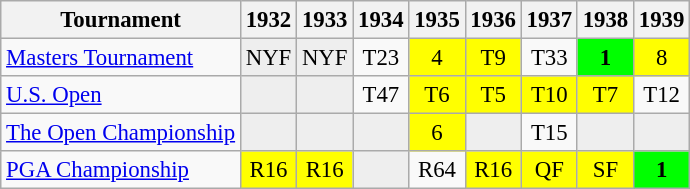<table class="wikitable" style="font-size:95%;text-align:center;">
<tr>
<th>Tournament</th>
<th>1932</th>
<th>1933</th>
<th>1934</th>
<th>1935</th>
<th>1936</th>
<th>1937</th>
<th>1938</th>
<th>1939</th>
</tr>
<tr>
<td align=left><a href='#'>Masters Tournament</a></td>
<td style="background:#eeeeee;">NYF</td>
<td style="background:#eeeeee;">NYF</td>
<td>T23</td>
<td style="background:yellow;">4</td>
<td style="background:yellow;">T9</td>
<td>T33</td>
<td style="background:lime;"><strong>1</strong></td>
<td style="background:yellow;">8</td>
</tr>
<tr>
<td align=left><a href='#'>U.S. Open</a></td>
<td style="background:#eeeeee;"></td>
<td style="background:#eeeeee;"></td>
<td>T47</td>
<td style="background:yellow;">T6</td>
<td style="background:yellow;">T5</td>
<td style="background:yellow;">T10</td>
<td style="background:yellow;">T7</td>
<td>T12</td>
</tr>
<tr>
<td align=left><a href='#'>The Open Championship</a></td>
<td style="background:#eeeeee;"></td>
<td style="background:#eeeeee;"></td>
<td style="background:#eeeeee;"></td>
<td style="background:yellow;">6</td>
<td style="background:#eeeeee;"></td>
<td>T15</td>
<td style="background:#eeeeee;"></td>
<td style="background:#eeeeee;"></td>
</tr>
<tr>
<td align=left><a href='#'>PGA Championship</a></td>
<td style="background:yellow;">R16</td>
<td style="background:yellow;">R16</td>
<td style="background:#eeeeee;"></td>
<td>R64</td>
<td style="background:yellow;">R16</td>
<td style="background:yellow;">QF</td>
<td style="background:yellow;">SF</td>
<td style="background:lime;"><strong>1</strong></td>
</tr>
</table>
